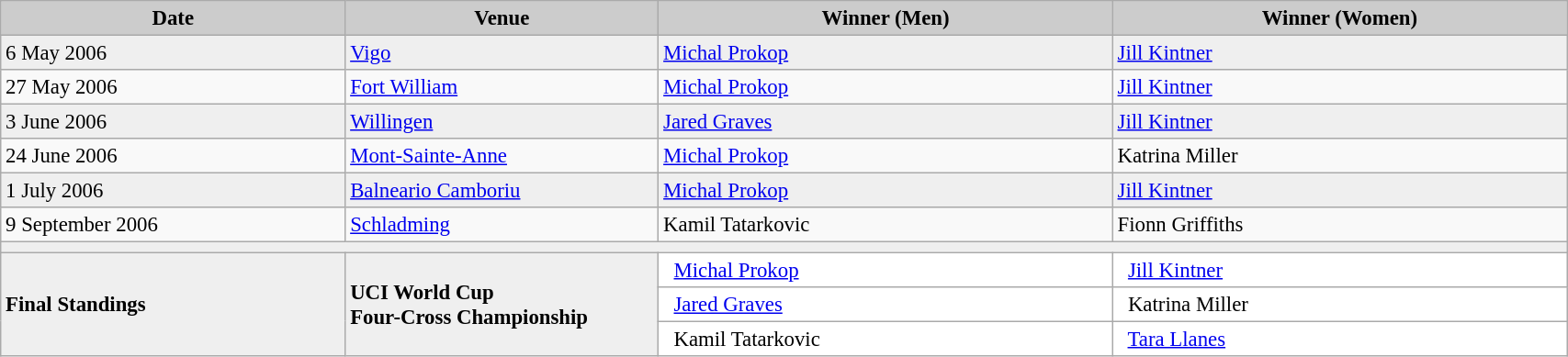<table class="wikitable" width=90% bgcolor="#f7f8ff" cellpadding="3" cellspacing="0" border="1" style="font-size: 95%; border: gray solid 1px; border-collapse: collapse;">
<tr bgcolor="#CCCCCC">
<td align="center"><strong>Date</strong></td>
<td width=20% align="center"><strong>Venue</strong></td>
<td width=29% align="center"><strong>Winner (Men)</strong></td>
<td width=29% align="center"><strong>Winner (Women)</strong></td>
</tr>
<tr bgcolor="#EFEFEF">
<td>6 May 2006</td>
<td> <a href='#'>Vigo</a></td>
<td> <a href='#'>Michal Prokop</a></td>
<td> <a href='#'>Jill Kintner</a></td>
</tr>
<tr>
<td>27 May 2006</td>
<td> <a href='#'>Fort William</a></td>
<td> <a href='#'>Michal Prokop</a></td>
<td> <a href='#'>Jill Kintner</a></td>
</tr>
<tr bgcolor="#EFEFEF">
<td>3 June 2006</td>
<td> <a href='#'>Willingen</a></td>
<td> <a href='#'>Jared Graves</a></td>
<td> <a href='#'>Jill Kintner</a></td>
</tr>
<tr>
<td>24 June 2006</td>
<td> <a href='#'>Mont-Sainte-Anne</a></td>
<td> <a href='#'>Michal Prokop</a></td>
<td> Katrina Miller</td>
</tr>
<tr bgcolor="#EFEFEF">
<td>1 July 2006</td>
<td> <a href='#'>Balneario Camboriu</a></td>
<td> <a href='#'>Michal Prokop</a></td>
<td> <a href='#'>Jill Kintner</a></td>
</tr>
<tr>
<td>9 September 2006</td>
<td> <a href='#'>Schladming</a></td>
<td> Kamil Tatarkovic</td>
<td> Fionn Griffiths</td>
</tr>
<tr bgcolor="#EFEFEF">
<td colspan=4></td>
</tr>
<tr bgcolor="#EFEFEF">
<td rowspan=3><strong>Final Standings</strong></td>
<td rowspan=3><strong>UCI World Cup<br> Four-Cross Championship</strong></td>
<td bgcolor="#ffffff">    <a href='#'>Michal Prokop</a></td>
<td bgcolor="#ffffff">    <a href='#'>Jill Kintner</a></td>
</tr>
<tr>
<td bgcolor="#ffffff">    <a href='#'>Jared Graves</a></td>
<td bgcolor="#ffffff">    Katrina Miller</td>
</tr>
<tr>
<td bgcolor="#ffffff">    Kamil Tatarkovic</td>
<td bgcolor="#ffffff">    <a href='#'>Tara Llanes</a></td>
</tr>
</table>
